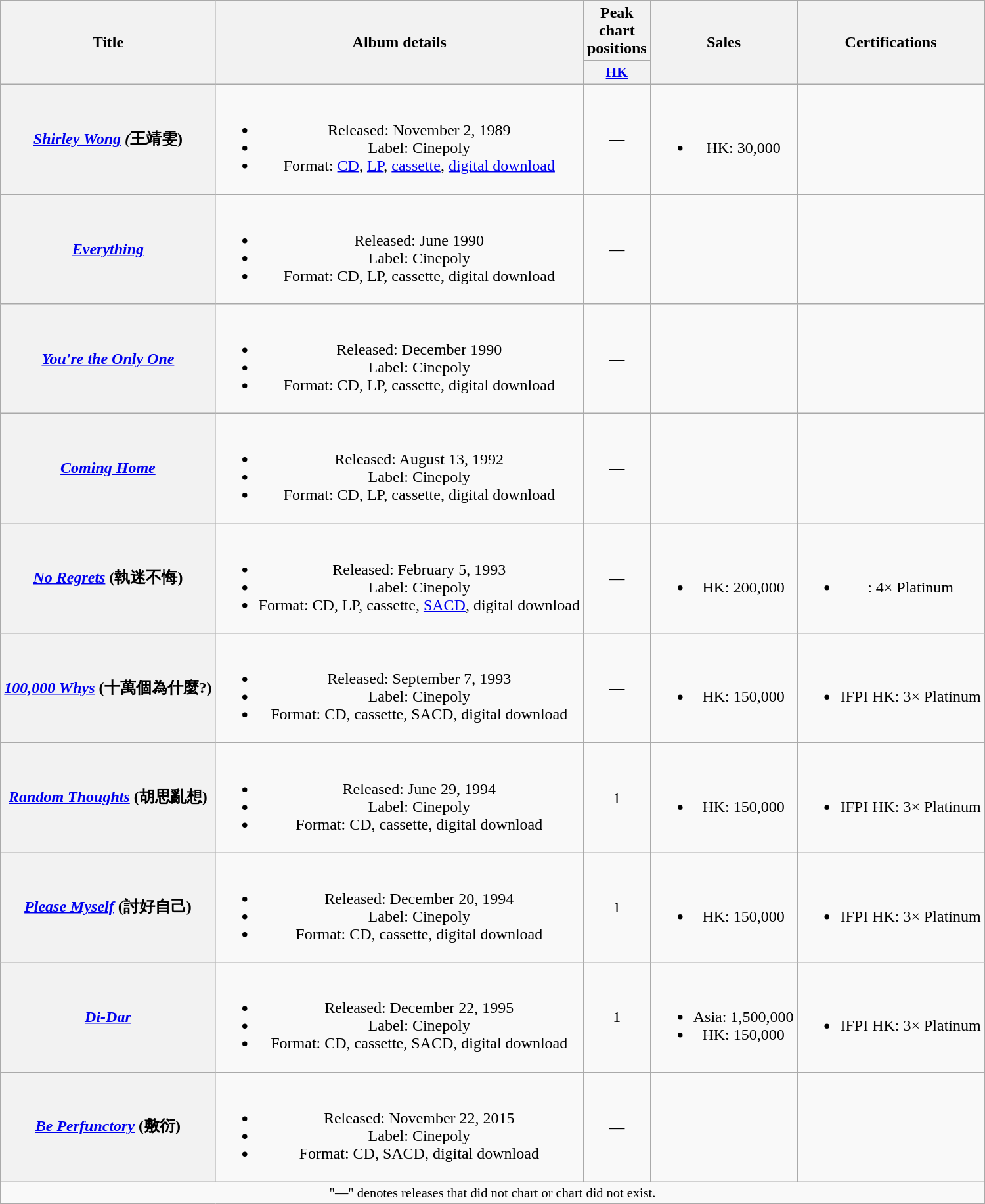<table class="wikitable plainrowheaders" style="text-align:center;">
<tr>
<th rowspan="2" scope="col">Title</th>
<th rowspan="2" scope="col">Album details</th>
<th>Peak chart positions</th>
<th rowspan="2">Sales</th>
<th rowspan="2">Certifications</th>
</tr>
<tr>
<th scope="col" style="width:3em;font-size:90%;"><a href='#'>HK</a><br></th>
</tr>
<tr>
<th scope="row"><em><a href='#'>Shirley Wong</a> (</em>王靖雯)</th>
<td><br><ul><li>Released: November 2, 1989</li><li>Label: Cinepoly</li><li>Format: <a href='#'>CD</a>, <a href='#'>LP</a>, <a href='#'>cassette</a>, <a href='#'>digital download</a></li></ul></td>
<td>—</td>
<td><br><ul><li>HK: 30,000</li></ul></td>
<td></td>
</tr>
<tr>
<th scope="row"><em><a href='#'>Everything</a></em></th>
<td><br><ul><li>Released: June 1990</li><li>Label: Cinepoly</li><li>Format: CD, LP, cassette, digital download</li></ul></td>
<td>—</td>
<td></td>
<td></td>
</tr>
<tr>
<th scope="row"><em><a href='#'>You're the Only One</a></em></th>
<td><br><ul><li>Released: December 1990</li><li>Label: Cinepoly</li><li>Format: CD, LP, cassette, digital download</li></ul></td>
<td>—</td>
<td></td>
<td></td>
</tr>
<tr>
<th scope="row"><em><a href='#'>Coming Home</a></em></th>
<td><br><ul><li>Released: August 13, 1992</li><li>Label: Cinepoly</li><li>Format: CD, LP, cassette, digital download</li></ul></td>
<td>—</td>
<td></td>
<td></td>
</tr>
<tr>
<th scope="row"><em><a href='#'>No Regrets</a></em> (執迷不悔)</th>
<td><br><ul><li>Released: February 5, 1993</li><li>Label: Cinepoly</li><li>Format: CD, LP, cassette, <a href='#'>SACD</a>, digital download</li></ul></td>
<td>—</td>
<td><br><ul><li>HK: 200,000</li></ul></td>
<td><br><ul><li>: 4× Platinum</li></ul></td>
</tr>
<tr>
<th scope="row"><em><a href='#'>100,000 Whys</a></em> (十萬個為什麼?)</th>
<td><br><ul><li>Released: September 7, 1993</li><li>Label: Cinepoly</li><li>Format: CD, cassette, SACD, digital download</li></ul></td>
<td>—</td>
<td><br><ul><li>HK: 150,000</li></ul></td>
<td><br><ul><li>IFPI HK: 3× Platinum</li></ul></td>
</tr>
<tr>
<th scope="row"><em><a href='#'>Random Thoughts</a></em> (胡思亂想)</th>
<td><br><ul><li>Released: June 29, 1994</li><li>Label: Cinepoly</li><li>Format: CD, cassette, digital download</li></ul></td>
<td>1</td>
<td><br><ul><li>HK: 150,000</li></ul></td>
<td><br><ul><li>IFPI HK: 3× Platinum</li></ul></td>
</tr>
<tr>
<th scope="row"><em><a href='#'>Please Myself</a></em> (討好自己)</th>
<td><br><ul><li>Released: December 20, 1994</li><li>Label: Cinepoly</li><li>Format: CD, cassette, digital download</li></ul></td>
<td>1</td>
<td><br><ul><li>HK: 150,000</li></ul></td>
<td><br><ul><li>IFPI HK: 3× Platinum</li></ul></td>
</tr>
<tr>
<th scope="row"><em><a href='#'>Di-Dar</a></em></th>
<td><br><ul><li>Released: December 22, 1995</li><li>Label: Cinepoly</li><li>Format: CD, cassette, SACD, digital download</li></ul></td>
<td>1</td>
<td><br><ul><li>Asia: 1,500,000</li><li>HK: 150,000</li></ul></td>
<td><br><ul><li>IFPI HK: 3× Platinum</li></ul></td>
</tr>
<tr>
<th scope="row"><em><a href='#'>Be Perfunctory</a></em> (敷衍)</th>
<td><br><ul><li>Released: November 22, 2015</li><li>Label: Cinepoly</li><li>Format: CD, SACD, digital download</li></ul></td>
<td>—</td>
<td></td>
<td></td>
</tr>
<tr>
<td colspan="5" style="font-size:85%">"—" denotes releases that did not chart or chart did not exist.</td>
</tr>
</table>
